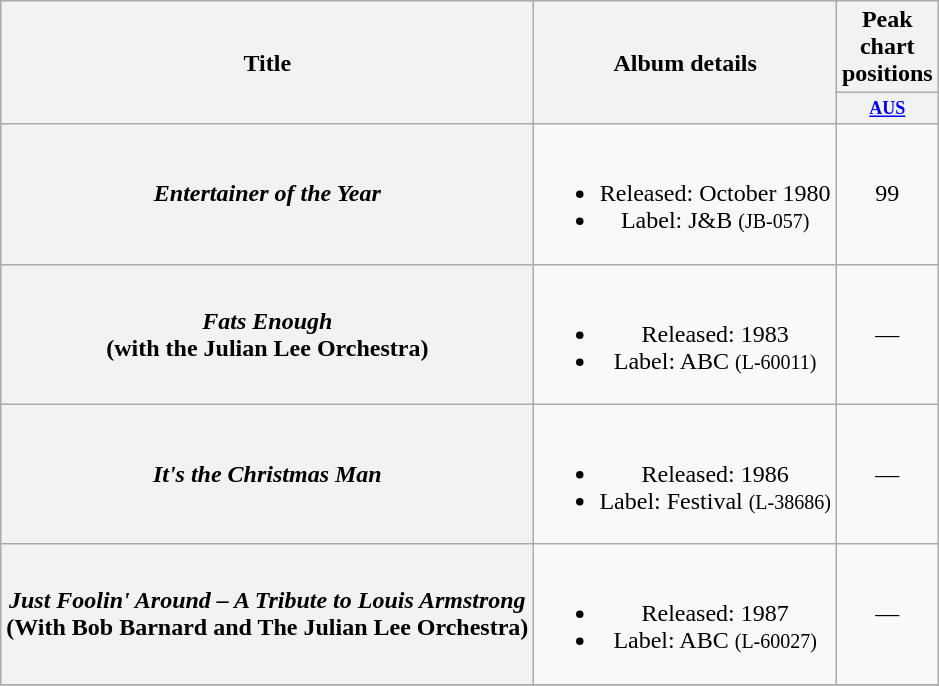<table class="wikitable plainrowheaders" style="text-align:center;">
<tr>
<th rowspan="2">Title</th>
<th rowspan="2">Album details</th>
<th colspan="1">Peak chart positions</th>
</tr>
<tr>
<th style="width:3em;font-size:75%"><a href='#'>AUS</a></th>
</tr>
<tr>
<th scope="row"><em>Entertainer of the Year</em></th>
<td><br><ul><li>Released: October 1980</li><li>Label: J&B <small>(JB-057)</small></li></ul></td>
<td>99</td>
</tr>
<tr>
<th scope="row"><em>Fats Enough</em>  <br> (with the Julian Lee Orchestra)</th>
<td><br><ul><li>Released: 1983</li><li>Label:  ABC <small>(L-60011)</small></li></ul></td>
<td>—</td>
</tr>
<tr>
<th scope="row"><em>It's the Christmas Man</em></th>
<td><br><ul><li>Released: 1986</li><li>Label: Festival <small>(L-38686)</small></li></ul></td>
<td>—</td>
</tr>
<tr>
<th scope="row"><em>Just Foolin' Around – A Tribute to Louis Armstrong</em> <br> (With Bob Barnard and The Julian Lee Orchestra)</th>
<td><br><ul><li>Released: 1987</li><li>Label: ABC <small>(L-60027)</small></li></ul></td>
<td>—</td>
</tr>
<tr>
</tr>
</table>
